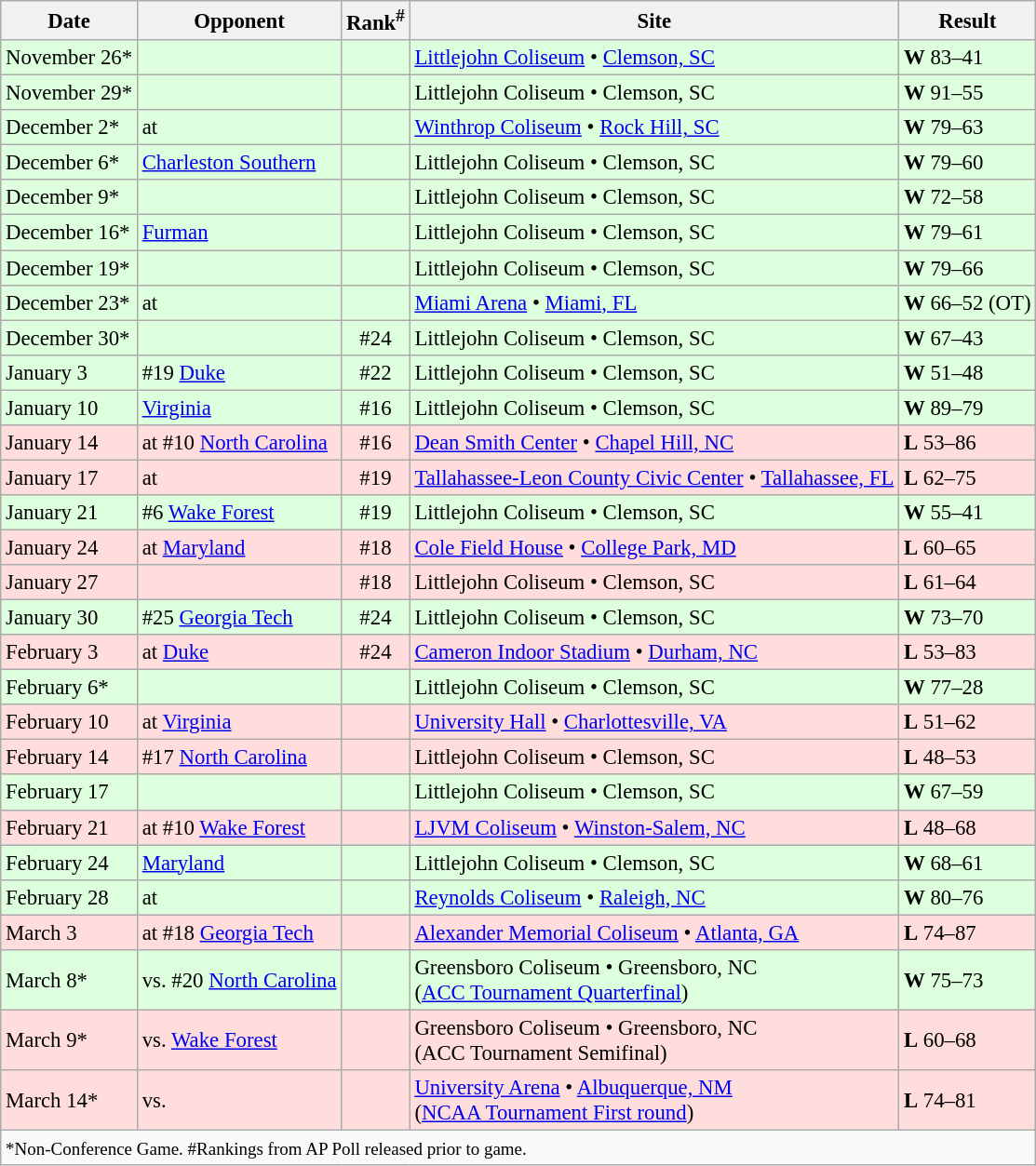<table class="wikitable" style="font-size:95%;">
<tr>
<th>Date</th>
<th>Opponent</th>
<th>Rank<sup>#</sup></th>
<th>Site</th>
<th>Result</th>
</tr>
<tr style="background: #ddffdd;">
<td>November 26*</td>
<td></td>
<td></td>
<td><a href='#'>Littlejohn Coliseum</a> • <a href='#'>Clemson, SC</a></td>
<td><strong>W</strong> 83–41</td>
</tr>
<tr style="background: #ddffdd;">
<td>November 29*</td>
<td></td>
<td></td>
<td>Littlejohn Coliseum • Clemson, SC</td>
<td><strong>W</strong> 91–55</td>
</tr>
<tr style="background: #ddffdd;">
<td>December 2*</td>
<td>at </td>
<td></td>
<td><a href='#'>Winthrop Coliseum</a> • <a href='#'>Rock Hill, SC</a></td>
<td><strong>W</strong> 79–63</td>
</tr>
<tr style="background: #ddffdd;">
<td>December 6*</td>
<td><a href='#'>Charleston Southern</a></td>
<td></td>
<td>Littlejohn Coliseum • Clemson, SC</td>
<td><strong>W</strong> 79–60</td>
</tr>
<tr style="background: #ddffdd;">
<td>December 9*</td>
<td></td>
<td></td>
<td>Littlejohn Coliseum • Clemson, SC</td>
<td><strong>W</strong> 72–58</td>
</tr>
<tr style="background: #ddffdd;">
<td>December 16*</td>
<td><a href='#'>Furman</a></td>
<td></td>
<td>Littlejohn Coliseum • Clemson, SC</td>
<td><strong>W</strong> 79–61</td>
</tr>
<tr style="background: #ddffdd;">
<td>December 19*</td>
<td></td>
<td></td>
<td>Littlejohn Coliseum • Clemson, SC</td>
<td><strong>W</strong> 79–66</td>
</tr>
<tr style="background: #ddffdd;">
<td>December 23*</td>
<td>at </td>
<td></td>
<td><a href='#'>Miami Arena</a> • <a href='#'>Miami, FL</a></td>
<td><strong>W</strong> 66–52 (OT)</td>
</tr>
<tr style="background: #ddffdd;">
<td>December 30*</td>
<td></td>
<td align=center>#24</td>
<td>Littlejohn Coliseum • Clemson, SC</td>
<td><strong>W</strong> 67–43</td>
</tr>
<tr style="background: #ddffdd;">
<td>January 3</td>
<td>#19 <a href='#'>Duke</a></td>
<td align=center>#22</td>
<td>Littlejohn Coliseum • Clemson, SC</td>
<td><strong>W</strong> 51–48</td>
</tr>
<tr style="background: #ddffdd;">
<td>January 10</td>
<td><a href='#'>Virginia</a></td>
<td align=center>#16</td>
<td>Littlejohn Coliseum • Clemson, SC</td>
<td><strong>W</strong> 89–79</td>
</tr>
<tr style="background: #ffdddd;">
<td>January 14</td>
<td>at #10 <a href='#'>North Carolina</a></td>
<td align=center>#16</td>
<td><a href='#'>Dean Smith Center</a> • <a href='#'>Chapel Hill, NC</a></td>
<td><strong>L</strong> 53–86</td>
</tr>
<tr style="background: #ffdddd;">
<td>January 17</td>
<td>at </td>
<td align=center>#19</td>
<td><a href='#'>Tallahassee-Leon County Civic Center</a> • <a href='#'>Tallahassee, FL</a></td>
<td><strong>L</strong> 62–75</td>
</tr>
<tr style="background: #ddffdd;">
<td>January 21</td>
<td>#6 <a href='#'>Wake Forest</a></td>
<td align=center>#19</td>
<td>Littlejohn Coliseum • Clemson, SC</td>
<td><strong>W</strong> 55–41</td>
</tr>
<tr style="background: #ffdddd;">
<td>January 24</td>
<td>at <a href='#'>Maryland</a></td>
<td align=center>#18</td>
<td><a href='#'>Cole Field House</a> • <a href='#'>College Park, MD</a></td>
<td><strong>L</strong> 60–65</td>
</tr>
<tr style="background: #ffdddd;">
<td>January 27</td>
<td></td>
<td align=center>#18</td>
<td>Littlejohn Coliseum • Clemson, SC</td>
<td><strong>L</strong> 61–64</td>
</tr>
<tr style="background: #ddffdd;">
<td>January 30</td>
<td>#25 <a href='#'>Georgia Tech</a></td>
<td align=center>#24</td>
<td>Littlejohn Coliseum • Clemson, SC</td>
<td><strong>W</strong> 73–70</td>
</tr>
<tr style="background: #ffdddd;">
<td>February 3</td>
<td>at <a href='#'>Duke</a></td>
<td align=center>#24</td>
<td><a href='#'>Cameron Indoor Stadium</a> • <a href='#'>Durham, NC</a></td>
<td><strong>L</strong> 53–83</td>
</tr>
<tr style="background: #ddffdd;">
<td>February 6*</td>
<td></td>
<td></td>
<td>Littlejohn Coliseum • Clemson, SC</td>
<td><strong>W</strong> 77–28</td>
</tr>
<tr style="background: #ffdddd;">
<td>February 10</td>
<td>at <a href='#'>Virginia</a></td>
<td></td>
<td><a href='#'>University Hall</a> • <a href='#'>Charlottesville, VA</a></td>
<td><strong>L</strong> 51–62</td>
</tr>
<tr style="background: #ffdddd;">
<td>February 14</td>
<td>#17 <a href='#'>North Carolina</a></td>
<td></td>
<td>Littlejohn Coliseum • Clemson, SC</td>
<td><strong>L</strong> 48–53</td>
</tr>
<tr style="background: #ddffdd;">
<td>February 17</td>
<td></td>
<td></td>
<td>Littlejohn Coliseum • Clemson, SC</td>
<td><strong>W</strong> 67–59</td>
</tr>
<tr style="background: #ffdddd;">
<td>February 21</td>
<td>at #10 <a href='#'>Wake Forest</a></td>
<td></td>
<td><a href='#'>LJVM Coliseum</a> • <a href='#'>Winston-Salem, NC</a></td>
<td><strong>L</strong> 48–68</td>
</tr>
<tr style="background: #ddffdd;">
<td>February 24</td>
<td><a href='#'>Maryland</a></td>
<td></td>
<td>Littlejohn Coliseum • Clemson, SC</td>
<td><strong>W</strong> 68–61</td>
</tr>
<tr style="background: #ddffdd;">
<td>February 28</td>
<td>at </td>
<td></td>
<td><a href='#'>Reynolds Coliseum</a> • <a href='#'>Raleigh, NC</a></td>
<td><strong>W</strong> 80–76</td>
</tr>
<tr style="background: #ffdddd;">
<td>March 3</td>
<td>at #18 <a href='#'>Georgia Tech</a></td>
<td></td>
<td><a href='#'>Alexander Memorial Coliseum</a> • <a href='#'>Atlanta, GA</a></td>
<td><strong>L</strong> 74–87</td>
</tr>
<tr style="background: #ddffdd;">
<td>March 8*</td>
<td>vs. #20 <a href='#'>North Carolina</a></td>
<td></td>
<td>Greensboro Coliseum • Greensboro, NC<br>(<a href='#'>ACC Tournament Quarterfinal</a>)</td>
<td><strong>W</strong> 75–73</td>
</tr>
<tr style="background: #ffdddd;">
<td>March 9*</td>
<td>vs. <a href='#'>Wake Forest</a></td>
<td></td>
<td>Greensboro Coliseum • Greensboro, NC<br>(ACC Tournament Semifinal)</td>
<td><strong>L</strong> 60–68</td>
</tr>
<tr style="background: #ffdddd;">
<td>March 14*</td>
<td>vs. </td>
<td></td>
<td><a href='#'>University Arena</a> • <a href='#'>Albuquerque, NM</a><br>(<a href='#'>NCAA Tournament First round</a>)</td>
<td><strong>L</strong> 74–81</td>
</tr>
<tr style="background:#f9f9f9;">
<td colspan=5><small>*Non-Conference Game. #Rankings from AP Poll released prior to game.</small></td>
</tr>
</table>
